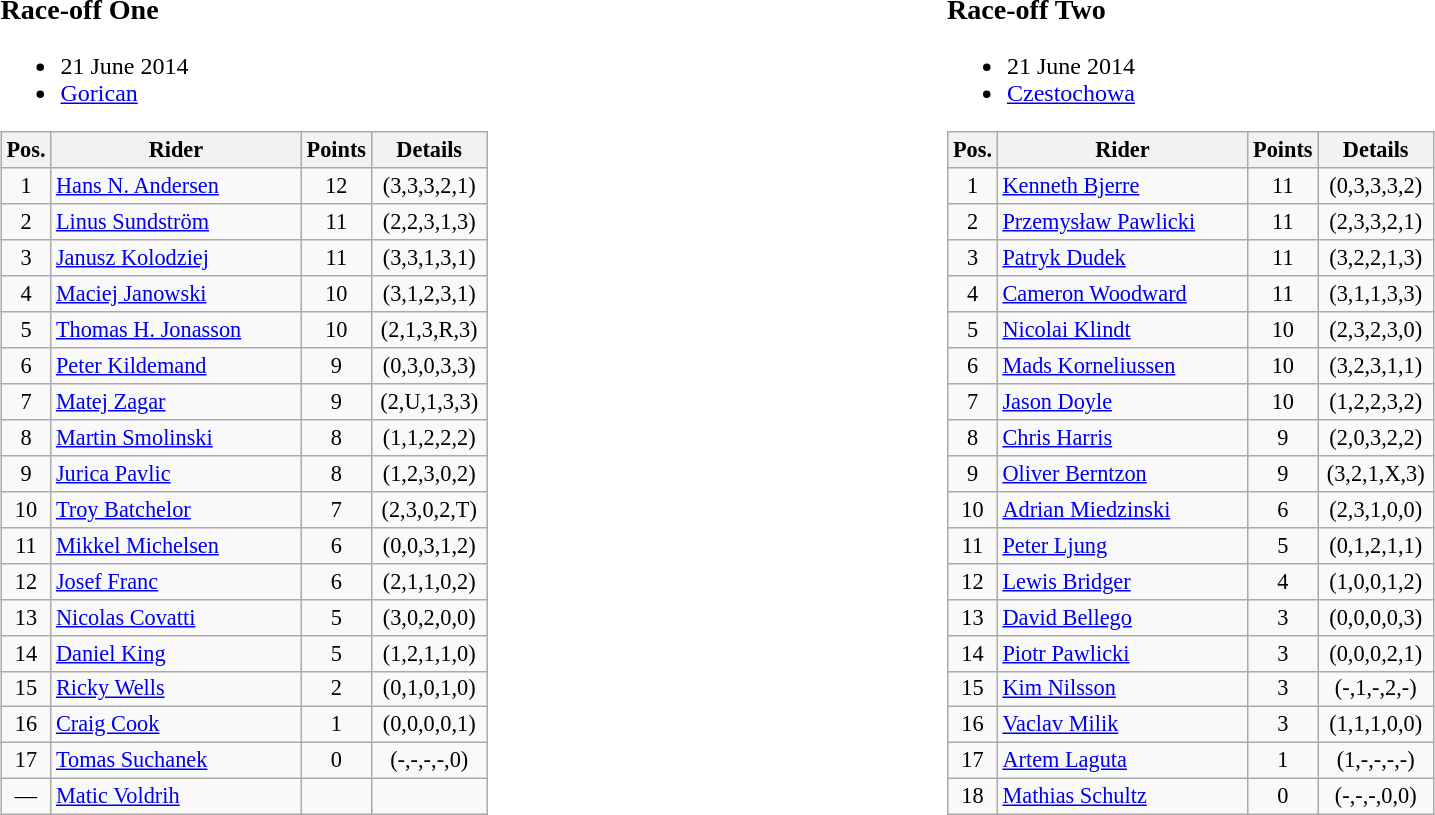<table width=100%>
<tr>
<td width=50% valign=top><br><h3>Race-off One</h3><ul><li>21 June 2014</li><li> <a href='#'>Gorican</a></li></ul><table class=wikitable style="font-size:93%;">
<tr>
<th width=25px>Pos.</th>
<th width=160px>Rider</th>
<th width=40px>Points</th>
<th width=70px>Details</th>
</tr>
<tr align=center >
<td>1</td>
<td align=left> <a href='#'>Hans N. Andersen</a></td>
<td>12</td>
<td>(3,3,3,2,1)</td>
</tr>
<tr align=center >
<td>2</td>
<td align=left> <a href='#'>Linus Sundström</a></td>
<td>11</td>
<td>(2,2,3,1,3)</td>
</tr>
<tr align=center >
<td>3</td>
<td align=left> <a href='#'>Janusz Kolodziej</a></td>
<td>11</td>
<td>(3,3,1,3,1)</td>
</tr>
<tr align=center >
<td>4</td>
<td align=left> <a href='#'>Maciej Janowski</a></td>
<td>10</td>
<td>(3,1,2,3,1)</td>
</tr>
<tr align=center >
<td>5</td>
<td align=left> <a href='#'>Thomas H. Jonasson</a></td>
<td>10</td>
<td>(2,1,3,R,3)</td>
</tr>
<tr align=center >
<td>6</td>
<td align=left> <a href='#'>Peter Kildemand</a></td>
<td>9</td>
<td>(0,3,0,3,3)</td>
</tr>
<tr align=center >
<td>7</td>
<td align=left> <a href='#'>Matej Zagar</a></td>
<td>9</td>
<td>(2,U,1,3,3)</td>
</tr>
<tr align=center>
<td>8</td>
<td align=left> <a href='#'>Martin Smolinski</a></td>
<td>8</td>
<td>(1,1,2,2,2)</td>
</tr>
<tr align=center>
<td>9</td>
<td align=left> <a href='#'>Jurica Pavlic</a></td>
<td>8</td>
<td>(1,2,3,0,2)</td>
</tr>
<tr align=center>
<td>10</td>
<td align=left> <a href='#'>Troy Batchelor</a></td>
<td>7</td>
<td>(2,3,0,2,T)</td>
</tr>
<tr align=center>
<td>11</td>
<td align=left>  <a href='#'>Mikkel Michelsen</a></td>
<td>6</td>
<td>(0,0,3,1,2)</td>
</tr>
<tr align=center>
<td>12</td>
<td align=left> <a href='#'>Josef Franc</a></td>
<td>6</td>
<td>(2,1,1,0,2)</td>
</tr>
<tr align=center >
<td>13</td>
<td align=left> <a href='#'>Nicolas Covatti</a></td>
<td>5</td>
<td>(3,0,2,0,0)</td>
</tr>
<tr align=center>
<td>14</td>
<td align=left> <a href='#'>Daniel King</a></td>
<td>5</td>
<td>(1,2,1,1,0)</td>
</tr>
<tr align=center>
<td>15</td>
<td align=left> <a href='#'>Ricky Wells</a></td>
<td>2</td>
<td>(0,1,0,1,0)</td>
</tr>
<tr align=center>
<td>16</td>
<td align=left> <a href='#'>Craig Cook</a></td>
<td>1</td>
<td>(0,0,0,0,1)</td>
</tr>
<tr align=center>
<td>17</td>
<td align=left> <a href='#'>Tomas Suchanek</a></td>
<td>0</td>
<td>(-,-,-,-,0)</td>
</tr>
<tr align=center>
<td>—</td>
<td align=left> <a href='#'>Matic Voldrih</a></td>
<td DNS></td>
</tr>
</table>
</td>
<td width=50% valign=top><br><h3>Race-off Two</h3><ul><li>21 June 2014</li><li> <a href='#'>Czestochowa</a></li></ul><table class=wikitable style="font-size:93%;">
<tr>
<th width=25px>Pos.</th>
<th width=160px>Rider</th>
<th width=40px>Points</th>
<th width=70px>Details</th>
</tr>
<tr align=center>
<td>1</td>
<td align=left> <a href='#'>Kenneth Bjerre</a></td>
<td>11</td>
<td>(0,3,3,3,2)</td>
</tr>
<tr align=center >
<td>2</td>
<td align=left> <a href='#'>Przemysław Pawlicki</a></td>
<td>11</td>
<td>(2,3,3,2,1)</td>
</tr>
<tr align=center>
<td>3</td>
<td align=left> <a href='#'>Patryk Dudek</a></td>
<td>11</td>
<td>(3,2,2,1,3)</td>
</tr>
<tr align=center>
<td>4</td>
<td align=left> <a href='#'>Cameron Woodward</a></td>
<td>11</td>
<td>(3,1,1,3,3)</td>
</tr>
<tr align=center >
<td>5</td>
<td align=left> <a href='#'>Nicolai Klindt</a></td>
<td>10</td>
<td>(2,3,2,3,0)</td>
</tr>
<tr align=center >
<td>6</td>
<td align=left> <a href='#'>Mads Korneliussen</a></td>
<td>10</td>
<td>(3,2,3,1,1)</td>
</tr>
<tr align=center >
<td>7</td>
<td align=left> <a href='#'>Jason Doyle</a></td>
<td>10</td>
<td>(1,2,2,3,2)</td>
</tr>
<tr align=center >
<td>8</td>
<td align=left> <a href='#'>Chris Harris</a></td>
<td>9</td>
<td>(2,0,3,2,2)</td>
</tr>
<tr align=center >
<td>9</td>
<td align=left> <a href='#'>Oliver Berntzon</a></td>
<td>9</td>
<td>(3,2,1,X,3)</td>
</tr>
<tr align=center>
<td>10</td>
<td align=left> <a href='#'>Adrian Miedzinski</a></td>
<td>6</td>
<td>(2,3,1,0,0)</td>
</tr>
<tr align=center >
<td>11</td>
<td align=left> <a href='#'>Peter Ljung</a></td>
<td>5</td>
<td>(0,1,2,1,1)</td>
</tr>
<tr align=center>
<td>12</td>
<td align=left> <a href='#'>Lewis Bridger</a></td>
<td>4</td>
<td>(1,0,0,1,2)</td>
</tr>
<tr align=center>
<td>13</td>
<td align=left> <a href='#'>David Bellego</a></td>
<td>3</td>
<td>(0,0,0,0,3)</td>
</tr>
<tr align=center>
<td>14</td>
<td align=left> <a href='#'>Piotr Pawlicki</a></td>
<td>3</td>
<td>(0,0,0,2,1)</td>
</tr>
<tr align=center>
<td>15</td>
<td align=left> <a href='#'>Kim Nilsson</a></td>
<td>3</td>
<td>(-,1,-,2,-)</td>
</tr>
<tr align=center>
<td>16</td>
<td align=left> <a href='#'>Vaclav Milik</a></td>
<td>3</td>
<td>(1,1,1,0,0)</td>
</tr>
<tr align=center>
<td>17</td>
<td align=left> <a href='#'>Artem Laguta</a></td>
<td>1</td>
<td>(1,-,-,-,-)</td>
</tr>
<tr align=center>
<td>18</td>
<td align=left> <a href='#'>Mathias Schultz</a></td>
<td>0</td>
<td>(-,-,-,0,0)</td>
</tr>
</table>
</td>
</tr>
<tr>
<td valign=top></td>
</tr>
</table>
